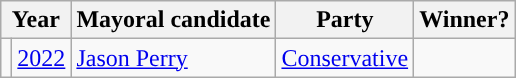<table class="wikitable">
<tr>
<th colspan="2">Year</th>
<th>Mayoral candidate</th>
<th>Party</th>
<th>Winner?</th>
</tr>
<tr>
<td style="background-color: "></td>
<td><a href='#'>2022</a></td>
<td><a href='#'>Jason Perry</a></td>
<td><a href='#'>Conservative</a></td>
<td></td>
</tr>
</table>
